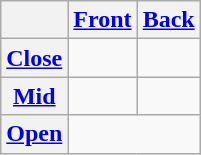<table class="wikitable" style=text-align:center>
<tr>
<th></th>
<th><a href='#'>Front</a></th>
<th><a href='#'>Back</a></th>
</tr>
<tr>
<th><a href='#'>Close</a></th>
<td> </td>
<td> </td>
</tr>
<tr>
<th><a href='#'>Mid</a></th>
<td> </td>
<td> </td>
</tr>
<tr>
<th><a href='#'>Open</a></th>
<td colspan="2"> </td>
</tr>
</table>
